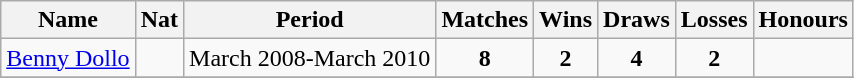<table class="wikitable">
<tr>
<th>Name</th>
<th>Nat</th>
<th>Period</th>
<th>Matches</th>
<th>Wins</th>
<th>Draws</th>
<th>Losses</th>
<th>Honours</th>
</tr>
<tr>
<td><a href='#'>Benny Dollo</a></td>
<td align="center"></td>
<td align="center">March 2008-March 2010</td>
<td align="center"><strong>8</strong></td>
<td align="center"><strong>2</strong></td>
<td align="center"><strong>4</strong></td>
<td align="center"><strong>2</strong></td>
<td></td>
</tr>
<tr>
</tr>
</table>
